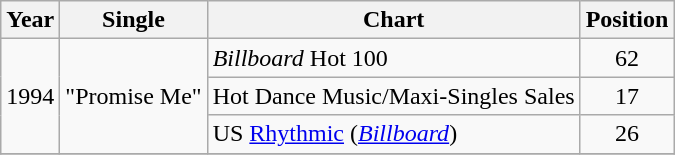<table class="wikitable sortable">
<tr>
<th>Year</th>
<th>Single</th>
<th>Chart</th>
<th>Position</th>
</tr>
<tr>
<td rowspan="3">1994</td>
<td rowspan="3">"Promise Me"</td>
<td><em>Billboard</em> Hot 100</td>
<td align="center">62</td>
</tr>
<tr>
<td>Hot Dance Music/Maxi-Singles Sales</td>
<td align="center">17</td>
</tr>
<tr>
<td>US <a href='#'>Rhythmic</a> (<a href='#'><em>Billboard</em></a>)</td>
<td align="center">26</td>
</tr>
<tr>
</tr>
</table>
